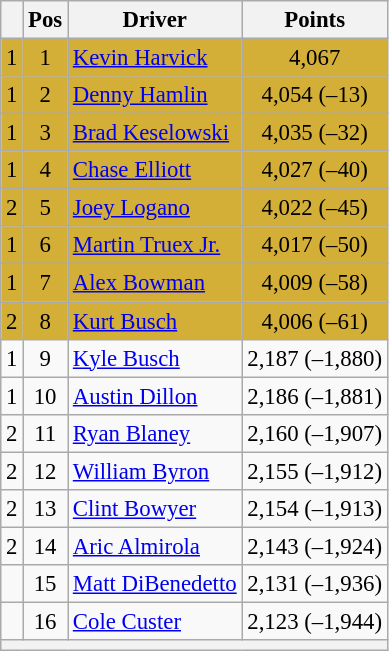<table class="wikitable" style="font-size: 95%">
<tr>
<th></th>
<th>Pos</th>
<th>Driver</th>
<th>Points</th>
</tr>
<tr style="background:#D4AF37;">
<td align="left"> 1</td>
<td style="text-align:center;">1</td>
<td><a href='#'>Kevin Harvick</a></td>
<td style="text-align:center;">4,067</td>
</tr>
<tr style="background:#D4AF37;">
<td align="left"> 1</td>
<td style="text-align:center;">2</td>
<td><a href='#'>Denny Hamlin</a></td>
<td style="text-align:center;">4,054 (–13)</td>
</tr>
<tr style="background:#D4AF37;">
<td align="left"> 1</td>
<td style="text-align:center;">3</td>
<td><a href='#'>Brad Keselowski</a></td>
<td style="text-align:center;">4,035 (–32)</td>
</tr>
<tr style="background:#D4AF37;">
<td align="left"> 1</td>
<td style="text-align:center;">4</td>
<td><a href='#'>Chase Elliott</a></td>
<td style="text-align:center;">4,027 (–40)</td>
</tr>
<tr style="background:#D4AF37;">
<td align="left"> 2</td>
<td style="text-align:center;">5</td>
<td><a href='#'>Joey Logano</a></td>
<td style="text-align:center;">4,022 (–45)</td>
</tr>
<tr style="background:#D4AF37;">
<td align="left"> 1</td>
<td style="text-align:center;">6</td>
<td><a href='#'>Martin Truex Jr.</a></td>
<td style="text-align:center;">4,017 (–50)</td>
</tr>
<tr style="background:#D4AF37;">
<td align="left"> 1</td>
<td style="text-align:center;">7</td>
<td><a href='#'>Alex Bowman</a></td>
<td style="text-align:center;">4,009 (–58)</td>
</tr>
<tr style="background:#D4AF37;">
<td align="left"> 2</td>
<td style="text-align:center;">8</td>
<td><a href='#'>Kurt Busch</a></td>
<td style="text-align:center;">4,006 (–61)</td>
</tr>
<tr>
<td align="left"> 1</td>
<td style="text-align:center;">9</td>
<td><a href='#'>Kyle Busch</a></td>
<td style="text-align:center;">2,187 (–1,880)</td>
</tr>
<tr>
<td align="left"> 1</td>
<td style="text-align:center;">10</td>
<td><a href='#'>Austin Dillon</a></td>
<td style="text-align:center;">2,186 (–1,881)</td>
</tr>
<tr>
<td align="left"> 2</td>
<td style="text-align:center;">11</td>
<td><a href='#'>Ryan Blaney</a></td>
<td style="text-align:center;">2,160 (–1,907)</td>
</tr>
<tr>
<td align="left"> 2</td>
<td style="text-align:center;">12</td>
<td><a href='#'>William Byron</a></td>
<td style="text-align:center;">2,155 (–1,912)</td>
</tr>
<tr>
<td align="left"> 2</td>
<td style="text-align:center;">13</td>
<td><a href='#'>Clint Bowyer</a></td>
<td style="text-align:center;">2,154 (–1,913)</td>
</tr>
<tr>
<td align="left"> 2</td>
<td style="text-align:center;">14</td>
<td><a href='#'>Aric Almirola</a></td>
<td style="text-align:center;">2,143 (–1,924)</td>
</tr>
<tr>
<td align="left"></td>
<td style="text-align:center;">15</td>
<td><a href='#'>Matt DiBenedetto</a></td>
<td style="text-align:center;">2,131 (–1,936)</td>
</tr>
<tr>
<td align="left"></td>
<td style="text-align:center;">16</td>
<td><a href='#'>Cole Custer</a></td>
<td style="text-align:center;">2,123 (–1,944)</td>
</tr>
<tr class="sortbottom">
<th colspan="9"></th>
</tr>
</table>
